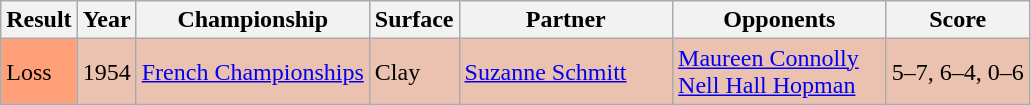<table class="sortable wikitable">
<tr>
<th>Result</th>
<th>Year</th>
<th>Championship</th>
<th>Surface</th>
<th style="width:135px">Partner</th>
<th style="width:135px">Opponents</th>
<th class="unsortable">Score</th>
</tr>
<tr style="background:#ebc2af;">
<td style="background:#ffa07a;">Loss</td>
<td>1954</td>
<td><a href='#'>French Championships</a></td>
<td>Clay</td>
<td> <a href='#'>Suzanne Schmitt</a></td>
<td> <a href='#'>Maureen Connolly</a> <br>  <a href='#'>Nell Hall Hopman</a></td>
<td>5–7, 6–4, 0–6</td>
</tr>
</table>
